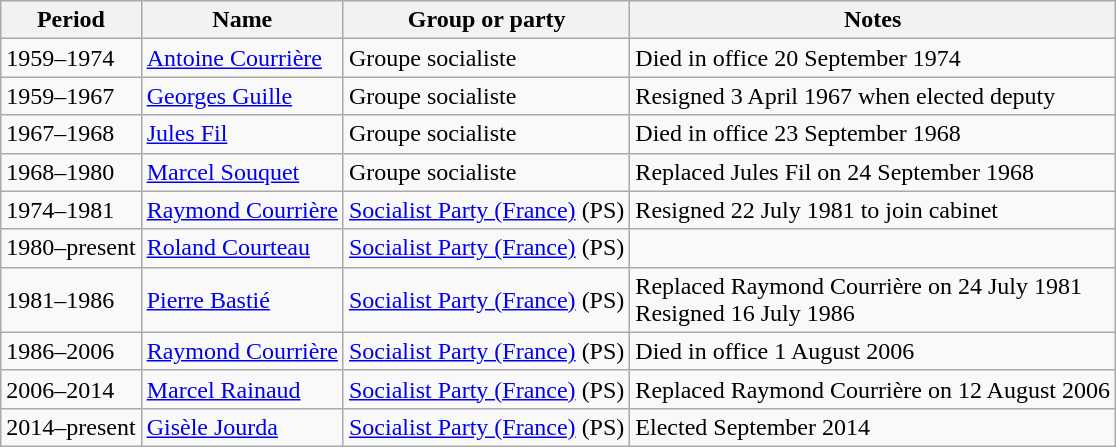<table class="wikitable sortable">
<tr>
<th>Period</th>
<th>Name</th>
<th>Group or party</th>
<th>Notes</th>
</tr>
<tr>
<td>1959–1974</td>
<td><a href='#'>Antoine Courrière</a></td>
<td>Groupe socialiste</td>
<td>Died in office 20 September 1974</td>
</tr>
<tr>
<td>1959–1967</td>
<td><a href='#'>Georges Guille</a></td>
<td>Groupe socialiste</td>
<td>Resigned 3 April 1967 when elected deputy</td>
</tr>
<tr>
<td>1967–1968</td>
<td><a href='#'>Jules Fil</a></td>
<td>Groupe socialiste</td>
<td>Died in office 23 September 1968</td>
</tr>
<tr>
<td>1968–1980</td>
<td><a href='#'>Marcel Souquet</a></td>
<td>Groupe socialiste</td>
<td>Replaced Jules Fil on 24 September 1968</td>
</tr>
<tr>
<td>1974–1981</td>
<td><a href='#'>Raymond Courrière</a></td>
<td><a href='#'>Socialist Party (France)</a> (PS)</td>
<td>Resigned 22 July 1981 to join cabinet</td>
</tr>
<tr>
<td>1980–present</td>
<td><a href='#'>Roland Courteau</a></td>
<td><a href='#'>Socialist Party (France)</a> (PS)</td>
<td></td>
</tr>
<tr>
<td>1981–1986</td>
<td><a href='#'>Pierre Bastié</a></td>
<td><a href='#'>Socialist Party (France)</a> (PS)</td>
<td>Replaced Raymond Courrière on 24 July 1981<br>Resigned 16 July 1986</td>
</tr>
<tr>
<td>1986–2006</td>
<td><a href='#'>Raymond Courrière</a></td>
<td><a href='#'>Socialist Party (France)</a> (PS)</td>
<td>Died in office 1 August 2006</td>
</tr>
<tr>
<td>2006–2014</td>
<td><a href='#'>Marcel Rainaud</a></td>
<td><a href='#'>Socialist Party (France)</a> (PS)</td>
<td>Replaced Raymond Courrière on 12 August 2006</td>
</tr>
<tr>
<td>2014–present</td>
<td><a href='#'>Gisèle Jourda</a></td>
<td><a href='#'>Socialist Party (France)</a> (PS)</td>
<td>Elected September 2014</td>
</tr>
</table>
